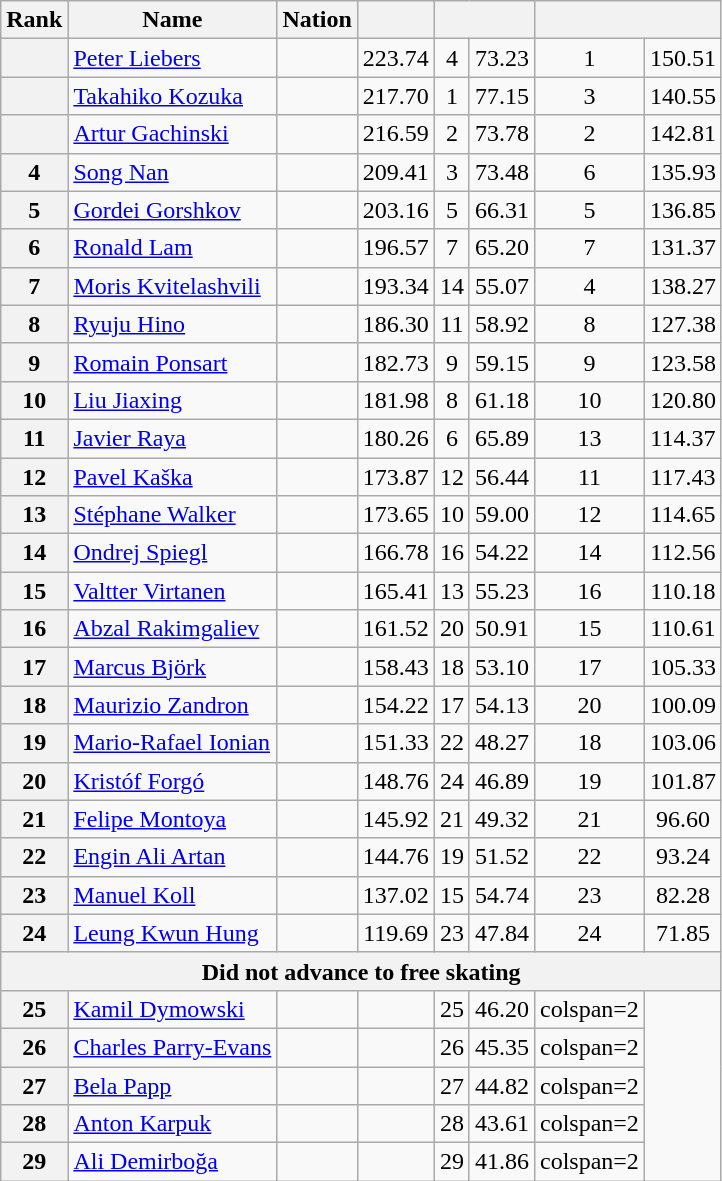<table class="wikitable sortable" style="text-align:center">
<tr>
<th>Rank</th>
<th>Name</th>
<th>Nation</th>
<th></th>
<th colspan=2></th>
<th colspan=2></th>
</tr>
<tr>
<th></th>
<td align=left><a href='#'>Peter Liebers</a></td>
<td align=left></td>
<td>223.74</td>
<td>4</td>
<td>73.23</td>
<td>1</td>
<td>150.51</td>
</tr>
<tr>
<th></th>
<td align=left><a href='#'>Takahiko Kozuka</a></td>
<td align=left></td>
<td>217.70</td>
<td>1</td>
<td>77.15</td>
<td>3</td>
<td>140.55</td>
</tr>
<tr>
<th></th>
<td align=left><a href='#'>Artur Gachinski</a></td>
<td align=left></td>
<td>216.59</td>
<td>2</td>
<td>73.78</td>
<td>2</td>
<td>142.81</td>
</tr>
<tr>
<th>4</th>
<td align=left><a href='#'>Song Nan</a></td>
<td align=left></td>
<td>209.41</td>
<td>3</td>
<td>73.48</td>
<td>6</td>
<td>135.93</td>
</tr>
<tr>
<th>5</th>
<td align=left><a href='#'>Gordei Gorshkov</a></td>
<td align=left></td>
<td>203.16</td>
<td>5</td>
<td>66.31</td>
<td>5</td>
<td>136.85</td>
</tr>
<tr>
<th>6</th>
<td align=left><a href='#'>Ronald Lam</a></td>
<td align=left></td>
<td>196.57</td>
<td>7</td>
<td>65.20</td>
<td>7</td>
<td>131.37</td>
</tr>
<tr>
<th>7</th>
<td align=left><a href='#'>Moris Kvitelashvili</a></td>
<td align=left></td>
<td>193.34</td>
<td>14</td>
<td>55.07</td>
<td>4</td>
<td>138.27</td>
</tr>
<tr>
<th>8</th>
<td align=left><a href='#'>Ryuju Hino</a></td>
<td align=left></td>
<td>186.30</td>
<td>11</td>
<td>58.92</td>
<td>8</td>
<td>127.38</td>
</tr>
<tr>
<th>9</th>
<td align=left><a href='#'>Romain Ponsart</a></td>
<td align=left></td>
<td>182.73</td>
<td>9</td>
<td>59.15</td>
<td>9</td>
<td>123.58</td>
</tr>
<tr>
<th>10</th>
<td align=left><a href='#'>Liu Jiaxing</a></td>
<td align=left></td>
<td>181.98</td>
<td>8</td>
<td>61.18</td>
<td>10</td>
<td>120.80</td>
</tr>
<tr>
<th>11</th>
<td align=left><a href='#'>Javier Raya</a></td>
<td align=left></td>
<td>180.26</td>
<td>6</td>
<td>65.89</td>
<td>13</td>
<td>114.37</td>
</tr>
<tr>
<th>12</th>
<td align=left><a href='#'>Pavel Kaška</a></td>
<td align=left></td>
<td>173.87</td>
<td>12</td>
<td>56.44</td>
<td>11</td>
<td>117.43</td>
</tr>
<tr>
<th>13</th>
<td align=left><a href='#'>Stéphane Walker</a></td>
<td align=left></td>
<td>173.65</td>
<td>10</td>
<td>59.00</td>
<td>12</td>
<td>114.65</td>
</tr>
<tr>
<th>14</th>
<td align=left><a href='#'>Ondrej Spiegl</a></td>
<td align=left></td>
<td>166.78</td>
<td>16</td>
<td>54.22</td>
<td>14</td>
<td>112.56</td>
</tr>
<tr>
<th>15</th>
<td align=left><a href='#'>Valtter Virtanen</a></td>
<td align=left></td>
<td>165.41</td>
<td>13</td>
<td>55.23</td>
<td>16</td>
<td>110.18</td>
</tr>
<tr>
<th>16</th>
<td align=left><a href='#'>Abzal Rakimgaliev</a></td>
<td align=left></td>
<td>161.52</td>
<td>20</td>
<td>50.91</td>
<td>15</td>
<td>110.61</td>
</tr>
<tr>
<th>17</th>
<td align=left><a href='#'>Marcus Björk</a></td>
<td align=left></td>
<td>158.43</td>
<td>18</td>
<td>53.10</td>
<td>17</td>
<td>105.33</td>
</tr>
<tr>
<th>18</th>
<td align=left><a href='#'>Maurizio Zandron</a></td>
<td align=left></td>
<td>154.22</td>
<td>17</td>
<td>54.13</td>
<td>20</td>
<td>100.09</td>
</tr>
<tr>
<th>19</th>
<td align=left><a href='#'>Mario-Rafael Ionian</a></td>
<td align=left></td>
<td>151.33</td>
<td>22</td>
<td>48.27</td>
<td>18</td>
<td>103.06</td>
</tr>
<tr>
<th>20</th>
<td align=left><a href='#'>Kristóf Forgó</a></td>
<td align=left></td>
<td>148.76</td>
<td>24</td>
<td>46.89</td>
<td>19</td>
<td>101.87</td>
</tr>
<tr>
<th>21</th>
<td align=left><a href='#'>Felipe Montoya</a></td>
<td align=left></td>
<td>145.92</td>
<td>21</td>
<td>49.32</td>
<td>21</td>
<td>96.60</td>
</tr>
<tr>
<th>22</th>
<td align=left><a href='#'>Engin Ali Artan</a></td>
<td align=left></td>
<td>144.76</td>
<td>19</td>
<td>51.52</td>
<td>22</td>
<td>93.24</td>
</tr>
<tr>
<th>23</th>
<td align=left><a href='#'>Manuel Koll</a></td>
<td align=left></td>
<td>137.02</td>
<td>15</td>
<td>54.74</td>
<td>23</td>
<td>82.28</td>
</tr>
<tr>
<th>24</th>
<td align=left><a href='#'>Leung Kwun Hung</a></td>
<td align=left></td>
<td>119.69</td>
<td>23</td>
<td>47.84</td>
<td>24</td>
<td>71.85</td>
</tr>
<tr>
<th colspan=8>Did not advance to free skating</th>
</tr>
<tr>
<th>25</th>
<td align=left><a href='#'>Kamil Dymowski</a></td>
<td align=left></td>
<td></td>
<td>25</td>
<td>46.20</td>
<td>colspan=2 </td>
</tr>
<tr>
<th>26</th>
<td align=left><a href='#'>Charles Parry-Evans</a></td>
<td align=left></td>
<td></td>
<td>26</td>
<td>45.35</td>
<td>colspan=2 </td>
</tr>
<tr>
<th>27</th>
<td align=left><a href='#'>Bela Papp</a></td>
<td align=left></td>
<td></td>
<td>27</td>
<td>44.82</td>
<td>colspan=2 </td>
</tr>
<tr>
<th>28</th>
<td align=left><a href='#'>Anton Karpuk</a></td>
<td align=left></td>
<td></td>
<td>28</td>
<td>43.61</td>
<td>colspan=2 </td>
</tr>
<tr>
<th>29</th>
<td align=left><a href='#'>Ali Demirboğa</a></td>
<td align=left></td>
<td></td>
<td>29</td>
<td>41.86</td>
<td>colspan=2 </td>
</tr>
</table>
